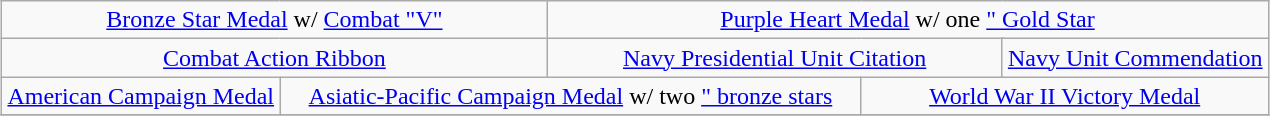<table class="wikitable" style="margin:1em auto; text-align:center;">
<tr>
<td colspan="5"><a href='#'>Bronze Star Medal</a> w/ <a href='#'>Combat "V"</a></td>
<td colspan="5"><a href='#'>Purple Heart Medal</a> w/ one <a href='#'>" Gold Star</a></td>
</tr>
<tr>
<td colspan="5"><a href='#'>Combat Action Ribbon</a></td>
<td colspan="3"><a href='#'>Navy Presidential Unit Citation</a></td>
<td colspan="3"><a href='#'>Navy Unit Commendation</a></td>
</tr>
<tr>
<td colspan="3"><a href='#'>American Campaign Medal</a></td>
<td colspan="3"><a href='#'>Asiatic-Pacific Campaign Medal</a> w/ two <a href='#'>" bronze stars</a></td>
<td colspan="3"><a href='#'>World War II Victory Medal</a></td>
</tr>
<tr>
</tr>
</table>
